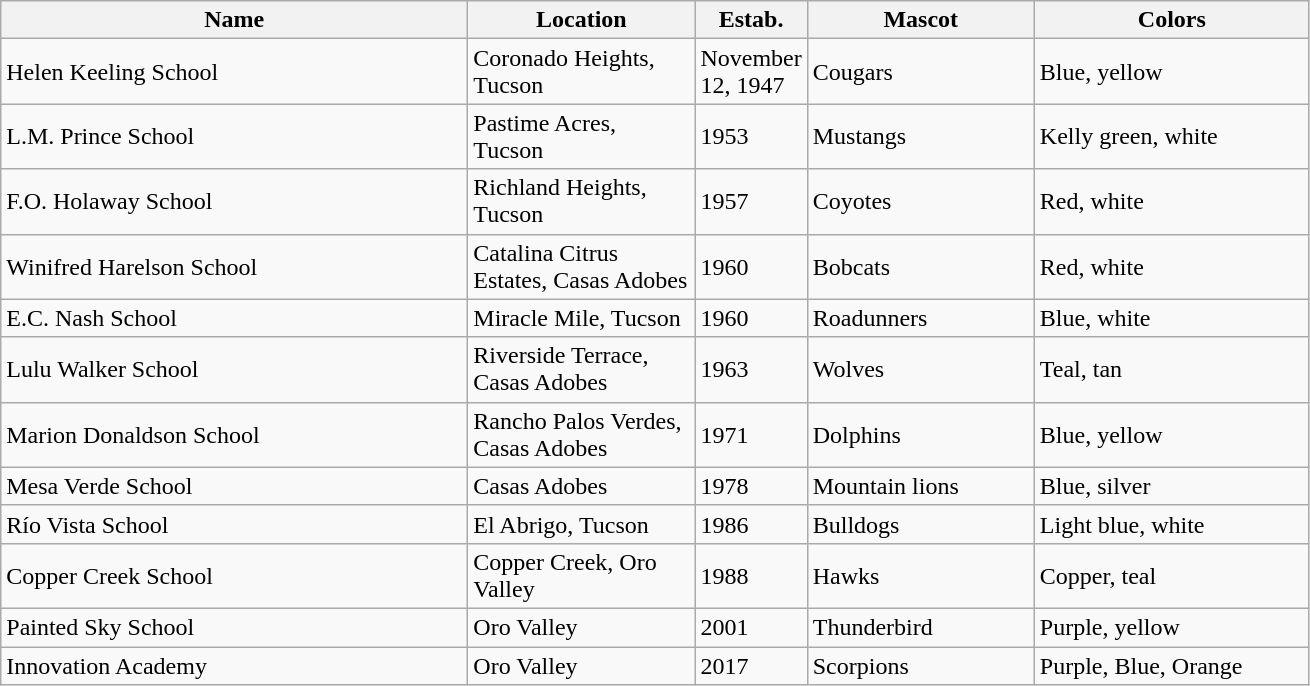<table class="wikitable">
<tr>
<th style="width:19em">Name</th>
<th style="width:9em">Location</th>
<th style="width:4em">Estab.</th>
<th style="width:9em">Mascot</th>
<th style="width:11em">Colors</th>
</tr>
<tr>
<td>Helen Keeling School</td>
<td>Coronado Heights, Tucson</td>
<td>November 12, 1947</td>
<td>Cougars</td>
<td>Blue, yellow</td>
</tr>
<tr>
<td>L.M. Prince School</td>
<td>Pastime Acres, Tucson</td>
<td>1953</td>
<td>Mustangs</td>
<td>Kelly green, white</td>
</tr>
<tr>
<td>F.O. Holaway School</td>
<td>Richland Heights, Tucson</td>
<td>1957</td>
<td>Coyotes</td>
<td>Red, white</td>
</tr>
<tr>
<td>Winifred Harelson School</td>
<td>Catalina Citrus Estates, Casas Adobes</td>
<td>1960</td>
<td>Bobcats</td>
<td>Red, white</td>
</tr>
<tr>
<td>E.C. Nash School</td>
<td>Miracle Mile, Tucson</td>
<td>1960</td>
<td>Roadunners</td>
<td>Blue, white</td>
</tr>
<tr>
<td>Lulu Walker School</td>
<td>Riverside Terrace, Casas Adobes</td>
<td>1963</td>
<td>Wolves</td>
<td>Teal, tan</td>
</tr>
<tr>
<td>Marion Donaldson School</td>
<td>Rancho Palos Verdes, Casas Adobes</td>
<td>1971</td>
<td>Dolphins</td>
<td>Blue, yellow</td>
</tr>
<tr>
<td>Mesa Verde School</td>
<td>Casas Adobes</td>
<td>1978</td>
<td>Mountain lions</td>
<td>Blue, silver</td>
</tr>
<tr>
<td>Río Vista School</td>
<td>El Abrigo, Tucson</td>
<td>1986</td>
<td>Bulldogs</td>
<td>Light blue, white</td>
</tr>
<tr>
<td>Copper Creek School</td>
<td>Copper Creek, Oro Valley</td>
<td>1988</td>
<td>Hawks</td>
<td>Copper, teal</td>
</tr>
<tr>
<td>Painted Sky School</td>
<td>Oro Valley</td>
<td>2001</td>
<td>Thunderbird</td>
<td>Purple, yellow</td>
</tr>
<tr>
<td>Innovation Academy</td>
<td>Oro Valley</td>
<td>2017</td>
<td>Scorpions</td>
<td>Purple, Blue, Orange</td>
</tr>
</table>
